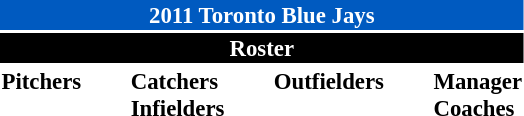<table class="toccolours" style="font-size: 95%;">
<tr http://upload.wikimedia.org/wikipedia/en/c/c8/Button_redirect.png>
<th colspan="10" style="background:#005ac0; color:#fff; text-align:center;">2011 Toronto Blue Jays</th>
</tr>
<tr>
<td colspan="10" style="background:black; color:white; text-align:center;"><strong>Roster</strong></td>
</tr>
<tr>
<td valign="top"><strong>Pitchers</strong><br>



























</td>
<td style="width:25px;"></td>
<td valign="top"><strong>Catchers</strong><br>

<strong>Infielders</strong>











</td>
<td style="width:25px;"></td>
<td valign="top"><strong>Outfielders</strong><br>








</td>
<td style="width:25px;"></td>
<td valign="top"><strong>Manager</strong><br>
<strong>Coaches</strong>
 
 
 
 
 
 
 
 </td>
</tr>
</table>
